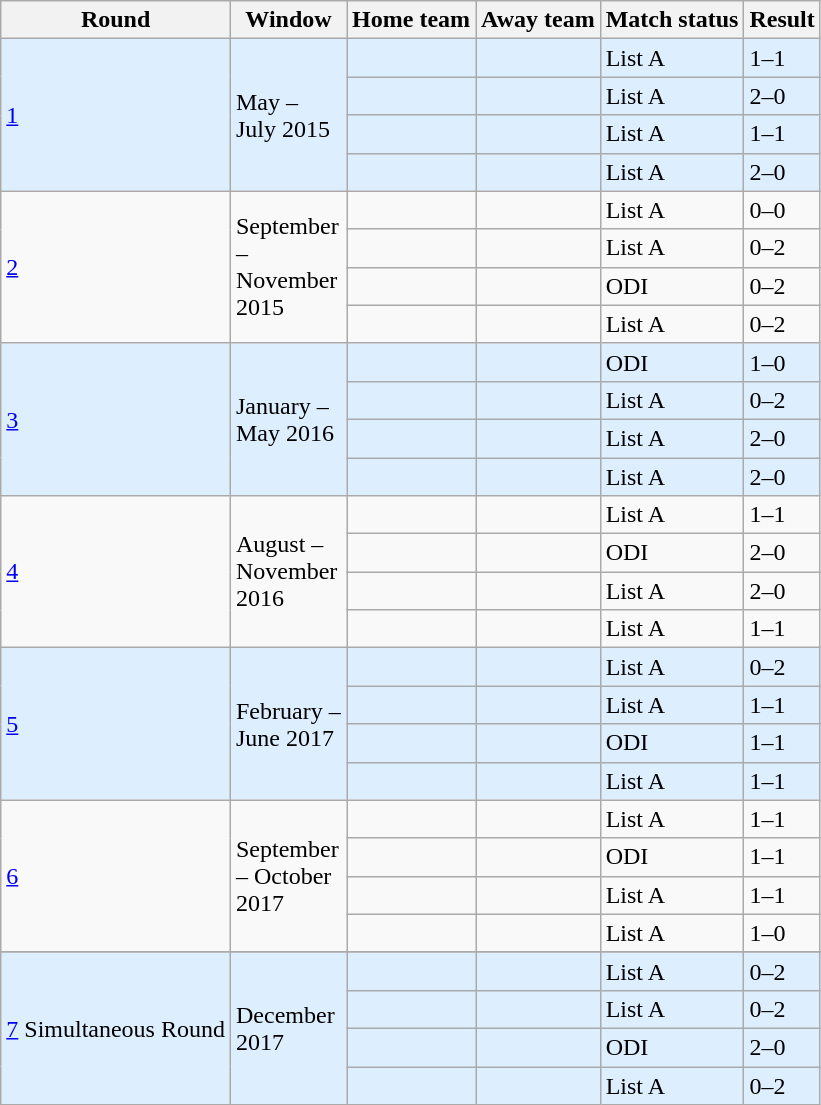<table class="wikitable sortable">
<tr>
<th>Round</th>
<th style="width:70px">Window</th>
<th>Home team</th>
<th>Away team</th>
<th>Match status</th>
<th>Result</th>
</tr>
<tr style="background:#ddeeff">
<td rowspan=4><a href='#'>1</a></td>
<td rowspan=4>May – July 2015</td>
<td></td>
<td></td>
<td>List A</td>
<td>1–1</td>
</tr>
<tr style="background:#ddeeff">
<td></td>
<td></td>
<td>List A</td>
<td>2–0</td>
</tr>
<tr style="background:#ddeeff">
<td></td>
<td></td>
<td>List A</td>
<td>1–1</td>
</tr>
<tr style="background:#ddeeff">
<td></td>
<td></td>
<td>List A</td>
<td>2–0</td>
</tr>
<tr>
<td rowspan=4><a href='#'>2</a></td>
<td rowspan=4>September – November 2015</td>
<td></td>
<td></td>
<td>List A</td>
<td>0–0</td>
</tr>
<tr>
<td></td>
<td></td>
<td>List A</td>
<td>0–2</td>
</tr>
<tr>
<td></td>
<td></td>
<td>ODI</td>
<td>0–2</td>
</tr>
<tr>
<td></td>
<td></td>
<td>List A</td>
<td>0–2</td>
</tr>
<tr style="background:#ddeeff">
<td rowspan=4><a href='#'>3</a></td>
<td rowspan=4>January – May 2016</td>
<td></td>
<td></td>
<td>ODI</td>
<td>1–0</td>
</tr>
<tr style="background:#ddeeff">
<td></td>
<td></td>
<td>List A</td>
<td>0–2</td>
</tr>
<tr style="background:#ddeeff">
<td></td>
<td></td>
<td>List A</td>
<td>2–0</td>
</tr>
<tr style="background:#ddeeff">
<td></td>
<td></td>
<td>List A</td>
<td>2–0</td>
</tr>
<tr>
<td rowspan=4><a href='#'>4</a></td>
<td rowspan=4>August – November 2016</td>
<td></td>
<td></td>
<td>List A</td>
<td>1–1</td>
</tr>
<tr>
<td></td>
<td></td>
<td>ODI</td>
<td>2–0</td>
</tr>
<tr>
<td></td>
<td></td>
<td>List A</td>
<td>2–0</td>
</tr>
<tr>
<td></td>
<td></td>
<td>List A</td>
<td>1–1</td>
</tr>
<tr style="background:#ddeeff">
<td rowspan=4><a href='#'>5</a></td>
<td rowspan=4>February – June 2017</td>
<td></td>
<td></td>
<td>List A</td>
<td>0–2</td>
</tr>
<tr style="background:#ddeeff">
<td></td>
<td></td>
<td>List A</td>
<td>1–1</td>
</tr>
<tr style="background:#ddeeff">
<td></td>
<td></td>
<td>ODI</td>
<td>1–1</td>
</tr>
<tr style="background:#ddeeff">
<td></td>
<td></td>
<td>List A</td>
<td>1–1</td>
</tr>
<tr>
<td rowspan=4><a href='#'>6</a></td>
<td rowspan=4>September – October 2017</td>
<td></td>
<td></td>
<td>List A</td>
<td>1–1</td>
</tr>
<tr>
<td></td>
<td></td>
<td>ODI</td>
<td>1–1</td>
</tr>
<tr>
<td></td>
<td></td>
<td>List A</td>
<td>1–1</td>
</tr>
<tr>
<td></td>
<td></td>
<td>List A</td>
<td>1–0</td>
</tr>
<tr>
</tr>
<tr style="background:#ddeeff">
<td rowspan=4><a href='#'>7</a> Simultaneous Round</td>
<td rowspan=4>December 2017</td>
<td></td>
<td></td>
<td>List A</td>
<td>0–2</td>
</tr>
<tr style="background:#ddeeff">
<td></td>
<td></td>
<td>List A</td>
<td>0–2</td>
</tr>
<tr style="background:#ddeeff">
<td></td>
<td></td>
<td>ODI</td>
<td>2–0</td>
</tr>
<tr style="background:#ddeeff">
<td></td>
<td></td>
<td>List A</td>
<td>0–2</td>
</tr>
</table>
